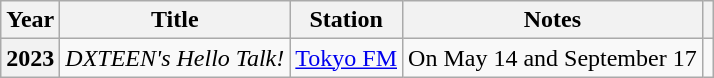<table class="wikitable plainrowheaders">
<tr>
<th scope="col">Year</th>
<th scope="col">Title</th>
<th scope="col">Station</th>
<th>Notes</th>
<th class="unsortable" scope="col"></th>
</tr>
<tr>
<th scope="row">2023</th>
<td><em>DXTEEN's Hello Talk!</em></td>
<td><a href='#'>Tokyo FM</a></td>
<td>On May 14 and September 17</td>
<td style="text-align:center;"></td>
</tr>
</table>
